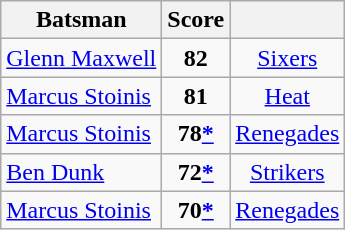<table class="wikitable sortable" style="text-align:center">
<tr>
<th>Batsman</th>
<th>Score</th>
<th></th>
</tr>
<tr |>
<td style="text-align:left"> <a href='#'>Glenn Maxwell</a></td>
<td><strong>82</strong></td>
<td><a href='#'>Sixers</a></td>
</tr>
<tr>
<td style="text-align:left"> <a href='#'>Marcus Stoinis</a></td>
<td><strong>81</strong></td>
<td><a href='#'>Heat</a></td>
</tr>
<tr>
<td style="text-align:left"> <a href='#'>Marcus Stoinis</a></td>
<td><strong>78<a href='#'>*</a></strong></td>
<td><a href='#'>Renegades</a></td>
</tr>
<tr>
<td style="text-align:left"> <a href='#'>Ben Dunk</a></td>
<td><strong>72<a href='#'>*</a></strong></td>
<td><a href='#'>Strikers</a></td>
</tr>
<tr>
<td style="text-align:left"> <a href='#'>Marcus Stoinis</a></td>
<td><strong>70<a href='#'>*</a></strong></td>
<td><a href='#'>Renegades</a></td>
</tr>
</table>
